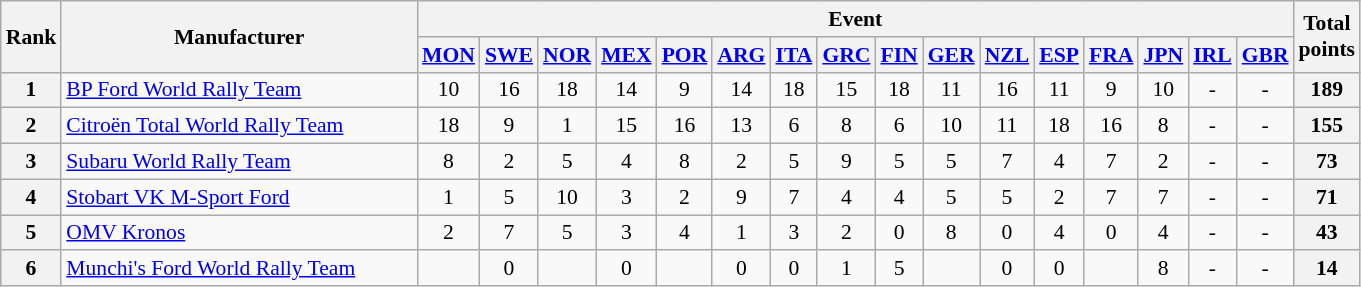<table class="wikitable" style="text-align:center; font-size:90%;">
<tr>
<th rowspan=2>Rank</th>
<th rowspan=2 style="width:16em">Manufacturer</th>
<th colspan=16>Event</th>
<th rowspan=2>Total<br>points</th>
</tr>
<tr valign="top">
<th><a href='#'>MON</a><br></th>
<th><a href='#'>SWE</a><br></th>
<th><a href='#'>NOR</a><br></th>
<th><a href='#'>MEX</a><br></th>
<th><a href='#'>POR</a><br></th>
<th><a href='#'>ARG</a><br></th>
<th><a href='#'>ITA</a><br></th>
<th><a href='#'>GRC</a><br></th>
<th><a href='#'>FIN</a><br></th>
<th><a href='#'>GER</a><br></th>
<th><a href='#'>NZL</a><br></th>
<th><a href='#'>ESP</a><br></th>
<th><a href='#'>FRA</a><br></th>
<th><a href='#'>JPN</a><br></th>
<th><a href='#'>IRL</a><br></th>
<th><a href='#'>GBR</a><br></th>
</tr>
<tr>
<th>1</th>
<td align=left><a href='#'>BP Ford World Rally Team</a></td>
<td>10</td>
<td>16</td>
<td>18</td>
<td>14</td>
<td>9</td>
<td>14</td>
<td>18</td>
<td>15</td>
<td>18</td>
<td>11</td>
<td>16</td>
<td>11</td>
<td>9</td>
<td>10</td>
<td>-</td>
<td>-</td>
<th>189</th>
</tr>
<tr>
<th>2</th>
<td align=left><a href='#'>Citroën Total World Rally Team</a></td>
<td>18</td>
<td>9</td>
<td>1</td>
<td>15</td>
<td>16</td>
<td>13</td>
<td>6</td>
<td>8</td>
<td>6</td>
<td>10</td>
<td>11</td>
<td>18</td>
<td>16</td>
<td>8</td>
<td>-</td>
<td>-</td>
<th>155</th>
</tr>
<tr>
<th>3</th>
<td align=left><a href='#'>Subaru World Rally Team</a></td>
<td>8</td>
<td>2</td>
<td>5</td>
<td>4</td>
<td>8</td>
<td>2</td>
<td>5</td>
<td>9</td>
<td>5</td>
<td>5</td>
<td>7</td>
<td>4</td>
<td>7</td>
<td>2</td>
<td>-</td>
<td>-</td>
<th>73</th>
</tr>
<tr>
<th>4</th>
<td align=left><a href='#'>Stobart VK M-Sport Ford</a></td>
<td>1</td>
<td>5</td>
<td>10</td>
<td>3</td>
<td>2</td>
<td>9</td>
<td>7</td>
<td>4</td>
<td>4</td>
<td>5</td>
<td>5</td>
<td>2</td>
<td>7</td>
<td>7</td>
<td>-</td>
<td>-</td>
<th>71</th>
</tr>
<tr>
<th>5</th>
<td align=left><a href='#'>OMV Kronos</a></td>
<td>2</td>
<td>7</td>
<td>5</td>
<td>3</td>
<td>4</td>
<td>1</td>
<td>3</td>
<td>2</td>
<td>0</td>
<td>8</td>
<td>0</td>
<td>4</td>
<td>0</td>
<td>4</td>
<td>-</td>
<td>-</td>
<th>43</th>
</tr>
<tr>
<th>6</th>
<td align="left"><a href='#'>Munchi's Ford World Rally Team</a></td>
<td></td>
<td>0</td>
<td></td>
<td>0</td>
<td></td>
<td>0</td>
<td>0</td>
<td>1</td>
<td>5</td>
<td></td>
<td>0</td>
<td>0</td>
<td></td>
<td>8</td>
<td>-</td>
<td>-</td>
<th>14</th>
</tr>
</table>
